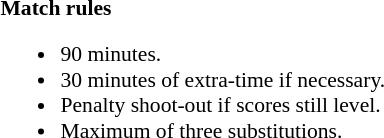<table width=50% style="font-size: 90%">
<tr>
<td width=50% valign=top><br><strong>Match rules</strong><ul><li>90 minutes.</li><li>30 minutes of extra-time if necessary.</li><li>Penalty shoot-out if scores still level.</li><li>Maximum of three substitutions.</li></ul></td>
</tr>
</table>
